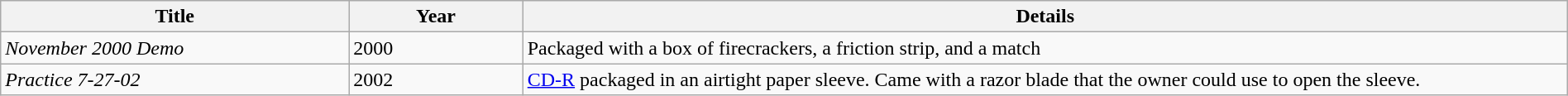<table class="wikitable" width="100%">
<tr>
<th style="width:10%">Title</th>
<th style="width:5%">Year</th>
<th style="width:30%">Details</th>
</tr>
<tr>
<td><em>November 2000 Demo</em></td>
<td>2000</td>
<td>Packaged with a box of firecrackers, a friction strip, and a match</td>
</tr>
<tr>
<td><em>Practice 7-27-02</em></td>
<td>2002</td>
<td><a href='#'>CD-R</a> packaged in an airtight paper sleeve. Came with a razor blade that the owner could use to open the sleeve.</td>
</tr>
</table>
